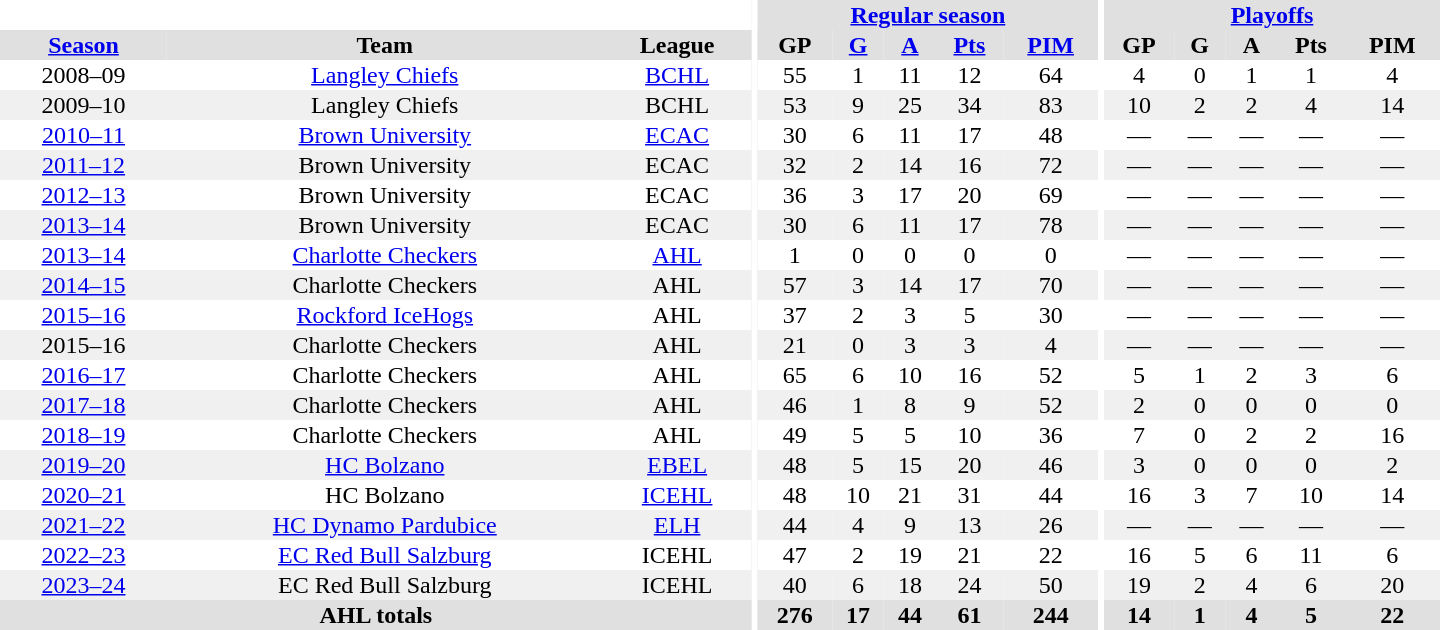<table border="0" cellpadding="1" cellspacing="0" style="text-align:center; width:60em">
<tr bgcolor="#e0e0e0">
<th colspan="3" bgcolor="#ffffff"></th>
<th rowspan="99" bgcolor="#ffffff"></th>
<th colspan="5"><a href='#'>Regular season</a></th>
<th rowspan="99" bgcolor="#ffffff"></th>
<th colspan="5"><a href='#'>Playoffs</a></th>
</tr>
<tr bgcolor="#e0e0e0">
<th><a href='#'>Season</a></th>
<th>Team</th>
<th>League</th>
<th>GP</th>
<th><a href='#'>G</a></th>
<th><a href='#'>A</a></th>
<th><a href='#'>Pts</a></th>
<th><a href='#'>PIM</a></th>
<th>GP</th>
<th>G</th>
<th>A</th>
<th>Pts</th>
<th>PIM</th>
</tr>
<tr>
<td>2008–09</td>
<td><a href='#'>Langley Chiefs</a></td>
<td><a href='#'>BCHL</a></td>
<td>55</td>
<td>1</td>
<td>11</td>
<td>12</td>
<td>64</td>
<td>4</td>
<td>0</td>
<td>1</td>
<td>1</td>
<td>4</td>
</tr>
<tr bgcolor="#f0f0f0">
<td>2009–10</td>
<td>Langley Chiefs</td>
<td>BCHL</td>
<td>53</td>
<td>9</td>
<td>25</td>
<td>34</td>
<td>83</td>
<td>10</td>
<td>2</td>
<td>2</td>
<td>4</td>
<td>14</td>
</tr>
<tr>
<td><a href='#'>2010–11</a></td>
<td><a href='#'>Brown University</a></td>
<td><a href='#'>ECAC</a></td>
<td>30</td>
<td>6</td>
<td>11</td>
<td>17</td>
<td>48</td>
<td>—</td>
<td>—</td>
<td>—</td>
<td>—</td>
<td>—</td>
</tr>
<tr bgcolor="#f0f0f0">
<td><a href='#'>2011–12</a></td>
<td>Brown University</td>
<td>ECAC</td>
<td>32</td>
<td>2</td>
<td>14</td>
<td>16</td>
<td>72</td>
<td>—</td>
<td>—</td>
<td>—</td>
<td>—</td>
<td>—</td>
</tr>
<tr>
<td><a href='#'>2012–13</a></td>
<td>Brown University</td>
<td>ECAC</td>
<td>36</td>
<td>3</td>
<td>17</td>
<td>20</td>
<td>69</td>
<td>—</td>
<td>—</td>
<td>—</td>
<td>—</td>
<td>—</td>
</tr>
<tr bgcolor="#f0f0f0">
<td><a href='#'>2013–14</a></td>
<td>Brown University</td>
<td>ECAC</td>
<td>30</td>
<td>6</td>
<td>11</td>
<td>17</td>
<td>78</td>
<td>—</td>
<td>—</td>
<td>—</td>
<td>—</td>
<td>—</td>
</tr>
<tr>
<td><a href='#'>2013–14</a></td>
<td><a href='#'>Charlotte Checkers</a></td>
<td><a href='#'>AHL</a></td>
<td>1</td>
<td>0</td>
<td>0</td>
<td>0</td>
<td>0</td>
<td>—</td>
<td>—</td>
<td>—</td>
<td>—</td>
<td>—</td>
</tr>
<tr bgcolor="#f0f0f0">
<td><a href='#'>2014–15</a></td>
<td>Charlotte Checkers</td>
<td>AHL</td>
<td>57</td>
<td>3</td>
<td>14</td>
<td>17</td>
<td>70</td>
<td>—</td>
<td>—</td>
<td>—</td>
<td>—</td>
<td>—</td>
</tr>
<tr>
<td><a href='#'>2015–16</a></td>
<td><a href='#'>Rockford IceHogs</a></td>
<td>AHL</td>
<td>37</td>
<td>2</td>
<td>3</td>
<td>5</td>
<td>30</td>
<td>—</td>
<td>—</td>
<td>—</td>
<td>—</td>
<td>—</td>
</tr>
<tr bgcolor="#f0f0f0">
<td>2015–16</td>
<td>Charlotte Checkers</td>
<td>AHL</td>
<td>21</td>
<td>0</td>
<td>3</td>
<td>3</td>
<td>4</td>
<td>—</td>
<td>—</td>
<td>—</td>
<td>—</td>
<td>—</td>
</tr>
<tr>
<td><a href='#'>2016–17</a></td>
<td>Charlotte Checkers</td>
<td>AHL</td>
<td>65</td>
<td>6</td>
<td>10</td>
<td>16</td>
<td>52</td>
<td>5</td>
<td>1</td>
<td>2</td>
<td>3</td>
<td>6</td>
</tr>
<tr bgcolor="#f0f0f0">
<td><a href='#'>2017–18</a></td>
<td>Charlotte Checkers</td>
<td>AHL</td>
<td>46</td>
<td>1</td>
<td>8</td>
<td>9</td>
<td>52</td>
<td>2</td>
<td>0</td>
<td>0</td>
<td>0</td>
<td>0</td>
</tr>
<tr>
<td><a href='#'>2018–19</a></td>
<td>Charlotte Checkers</td>
<td>AHL</td>
<td>49</td>
<td>5</td>
<td>5</td>
<td>10</td>
<td>36</td>
<td>7</td>
<td>0</td>
<td>2</td>
<td>2</td>
<td>16</td>
</tr>
<tr bgcolor="#f0f0f0">
<td><a href='#'>2019–20</a></td>
<td><a href='#'>HC Bolzano</a></td>
<td><a href='#'>EBEL</a></td>
<td>48</td>
<td>5</td>
<td>15</td>
<td>20</td>
<td>46</td>
<td>3</td>
<td>0</td>
<td>0</td>
<td>0</td>
<td>2</td>
</tr>
<tr>
<td><a href='#'>2020–21</a></td>
<td>HC Bolzano</td>
<td><a href='#'>ICEHL</a></td>
<td>48</td>
<td>10</td>
<td>21</td>
<td>31</td>
<td>44</td>
<td>16</td>
<td>3</td>
<td>7</td>
<td>10</td>
<td>14</td>
</tr>
<tr bgcolor="#f0f0f0">
<td><a href='#'>2021–22</a></td>
<td><a href='#'>HC Dynamo Pardubice</a></td>
<td><a href='#'>ELH</a></td>
<td>44</td>
<td>4</td>
<td>9</td>
<td>13</td>
<td>26</td>
<td>—</td>
<td>—</td>
<td>—</td>
<td>—</td>
<td>—</td>
</tr>
<tr>
<td><a href='#'>2022–23</a></td>
<td><a href='#'>EC Red Bull Salzburg</a></td>
<td>ICEHL</td>
<td>47</td>
<td>2</td>
<td>19</td>
<td>21</td>
<td>22</td>
<td>16</td>
<td>5</td>
<td>6</td>
<td>11</td>
<td>6</td>
</tr>
<tr bgcolor="#f0f0f0">
<td><a href='#'>2023–24</a></td>
<td>EC Red Bull Salzburg</td>
<td>ICEHL</td>
<td>40</td>
<td>6</td>
<td>18</td>
<td>24</td>
<td>50</td>
<td>19</td>
<td>2</td>
<td>4</td>
<td>6</td>
<td>20</td>
</tr>
<tr bgcolor="#e0e0e0">
<th colspan="3">AHL totals</th>
<th>276</th>
<th>17</th>
<th>44</th>
<th>61</th>
<th>244</th>
<th>14</th>
<th>1</th>
<th>4</th>
<th>5</th>
<th>22</th>
</tr>
</table>
